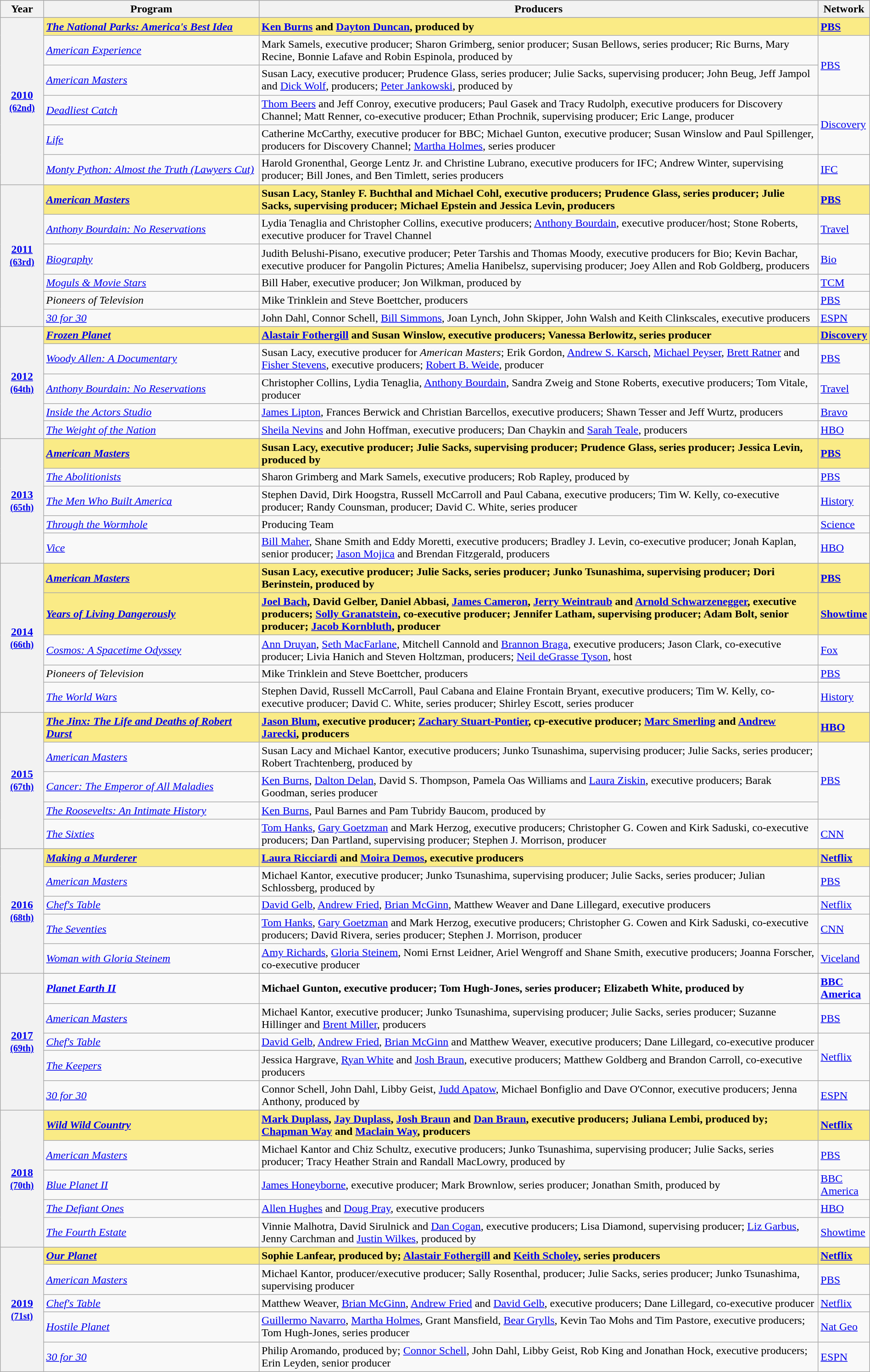<table class="wikitable" style="width:100%">
<tr bgcolor="#bebebe">
<th width="5%">Year</th>
<th width="25%">Program</th>
<th width="65%">Producers</th>
<th width="5%">Network</th>
</tr>
<tr>
<th rowspan="7" style="text-align:center"><a href='#'>2010</a><br><small><a href='#'>(62nd)</a></small><br></th>
</tr>
<tr style="background:#FAEB86">
<td><strong><em><a href='#'>The National Parks: America's Best Idea</a></em></strong></td>
<td><strong><a href='#'>Ken Burns</a> and <a href='#'>Dayton Duncan</a>, produced by</strong></td>
<td><strong><a href='#'>PBS</a></strong></td>
</tr>
<tr>
<td><em><a href='#'>American Experience</a></em></td>
<td>Mark Samels, executive producer; Sharon Grimberg, senior producer; Susan Bellows, series producer; Ric Burns, Mary Recine, Bonnie Lafave and Robin Espinola, produced by</td>
<td rowspan=2><a href='#'>PBS</a></td>
</tr>
<tr>
<td><em><a href='#'>American Masters</a></em></td>
<td>Susan Lacy, executive producer; Prudence Glass, series producer; Julie Sacks, supervising producer; John Beug, Jeff Jampol and <a href='#'>Dick Wolf</a>, producers; <a href='#'>Peter Jankowski</a>, produced by</td>
</tr>
<tr>
<td><em><a href='#'>Deadliest Catch</a></em></td>
<td><a href='#'>Thom Beers</a> and Jeff Conroy, executive producers; Paul Gasek and Tracy Rudolph, executive producers for Discovery Channel; Matt Renner, co-executive producer; Ethan Prochnik, supervising producer; Eric Lange, producer</td>
<td rowspan=2><a href='#'>Discovery</a></td>
</tr>
<tr>
<td><em><a href='#'>Life</a></em></td>
<td>Catherine McCarthy, executive producer for BBC; Michael Gunton, executive producer; Susan Winslow and Paul Spillenger, producers for Discovery Channel; <a href='#'>Martha Holmes</a>, series producer</td>
</tr>
<tr>
<td><em><a href='#'>Monty Python: Almost the Truth (Lawyers Cut)</a></em></td>
<td>Harold Gronenthal, George Lentz Jr. and Christine Lubrano, executive producers for IFC; Andrew Winter, supervising producer; Bill Jones, and Ben Timlett, series producers</td>
<td><a href='#'>IFC</a></td>
</tr>
<tr>
<th rowspan="7" style="text-align:center"><a href='#'>2011</a><br><small><a href='#'>(63rd)</a></small><br></th>
</tr>
<tr style="background:#FAEB86">
<td><strong><em><a href='#'>American Masters</a></em></strong></td>
<td><strong>Susan Lacy, Stanley F. Buchthal and Michael Cohl, executive producers; Prudence Glass, series producer; Julie Sacks, supervising producer; Michael Epstein and Jessica Levin, producers</strong></td>
<td><strong><a href='#'>PBS</a></strong></td>
</tr>
<tr>
<td><em><a href='#'>Anthony Bourdain: No Reservations</a></em></td>
<td>Lydia Tenaglia and Christopher Collins, executive producers; <a href='#'>Anthony Bourdain</a>, executive producer/host; Stone Roberts, executive producer for Travel Channel</td>
<td><a href='#'>Travel</a></td>
</tr>
<tr>
<td><em><a href='#'>Biography</a></em></td>
<td>Judith Belushi-Pisano, executive producer; Peter Tarshis and Thomas Moody, executive producers for Bio; Kevin Bachar, executive producer for Pangolin Pictures; Amelia Hanibelsz, supervising producer; Joey Allen and Rob Goldberg, producers</td>
<td><a href='#'>Bio</a></td>
</tr>
<tr>
<td><em><a href='#'>Moguls & Movie Stars</a></em></td>
<td>Bill Haber, executive producer; Jon Wilkman, produced by</td>
<td><a href='#'>TCM</a></td>
</tr>
<tr>
<td><em>Pioneers of Television</em></td>
<td>Mike Trinklein and Steve Boettcher, producers</td>
<td><a href='#'>PBS</a></td>
</tr>
<tr>
<td><em><a href='#'>30 for 30</a></em></td>
<td>John Dahl, Connor Schell, <a href='#'>Bill Simmons</a>, Joan Lynch, John Skipper, John Walsh and Keith Clinkscales, executive producers</td>
<td><a href='#'>ESPN</a></td>
</tr>
<tr>
<th rowspan="6" style="text-align:center"><a href='#'>2012</a><br><small><a href='#'>(64th)</a></small><br></th>
</tr>
<tr style="background:#FAEB86">
<td><strong><em><a href='#'>Frozen Planet</a></em></strong></td>
<td><strong><a href='#'>Alastair Fothergill</a> and Susan Winslow, executive producers; Vanessa Berlowitz, series producer</strong></td>
<td><a href='#'><strong>Discovery</strong></a></td>
</tr>
<tr>
<td><em><a href='#'>Woody Allen: A Documentary</a></em></td>
<td>Susan Lacy, executive producer for <em>American Masters</em>; Erik Gordon, <a href='#'>Andrew S. Karsch</a>, <a href='#'>Michael Peyser</a>, <a href='#'>Brett Ratner</a> and <a href='#'>Fisher Stevens</a>, executive producers; <a href='#'>Robert B. Weide</a>, producer</td>
<td><a href='#'>PBS</a></td>
</tr>
<tr>
<td><em><a href='#'>Anthony Bourdain: No Reservations</a></em></td>
<td>Christopher Collins, Lydia Tenaglia, <a href='#'>Anthony Bourdain</a>, Sandra Zweig and Stone Roberts, executive producers; Tom Vitale, producer</td>
<td><a href='#'>Travel</a></td>
</tr>
<tr>
<td><em><a href='#'>Inside the Actors Studio</a></em></td>
<td><a href='#'>James Lipton</a>, Frances Berwick and Christian Barcellos, executive producers; Shawn Tesser and Jeff Wurtz, producers</td>
<td><a href='#'>Bravo</a></td>
</tr>
<tr>
<td><em><a href='#'>The Weight of the Nation</a></em></td>
<td><a href='#'>Sheila Nevins</a> and John Hoffman, executive producers; Dan Chaykin and <a href='#'>Sarah Teale</a>, producers</td>
<td><a href='#'>HBO</a></td>
</tr>
<tr>
<th rowspan="6" style="text-align:center"><a href='#'>2013</a><br><small><a href='#'>(65th)</a></small><br></th>
</tr>
<tr style="background:#FAEB86">
<td><strong><em><a href='#'>American Masters</a></em></strong></td>
<td><strong>Susan Lacy, executive producer; Julie Sacks, supervising producer; Prudence Glass, series producer; Jessica Levin, produced by</strong></td>
<td><strong><a href='#'>PBS</a></strong></td>
</tr>
<tr>
<td><em><a href='#'>The Abolitionists</a></em></td>
<td>Sharon Grimberg and Mark Samels, executive producers; Rob Rapley, produced by</td>
<td><a href='#'>PBS</a></td>
</tr>
<tr>
<td><em><a href='#'>The Men Who Built America</a></em></td>
<td>Stephen David, Dirk Hoogstra, Russell McCarroll and Paul Cabana, executive producers; Tim W. Kelly, co-executive producer; Randy Counsman, producer; David C. White, series producer</td>
<td><a href='#'>History</a></td>
</tr>
<tr>
<td><em><a href='#'>Through the Wormhole</a></em></td>
<td>Producing Team</td>
<td><a href='#'>Science</a></td>
</tr>
<tr>
<td><em><a href='#'>Vice</a></em></td>
<td><a href='#'>Bill Maher</a>, Shane Smith and Eddy Moretti, executive producers; Bradley J. Levin, co-executive producer; Jonah Kaplan, senior producer; <a href='#'>Jason Mojica</a> and Brendan Fitzgerald, producers</td>
<td><a href='#'>HBO</a></td>
</tr>
<tr>
<th rowspan="6" style="text-align:center"><a href='#'>2014</a><br><small><a href='#'>(66th)</a></small><br></th>
</tr>
<tr style="background:#FAEB86">
<td><strong><em><a href='#'>American Masters</a></em></strong></td>
<td><strong>Susan Lacy, executive producer; Julie Sacks, series producer; Junko Tsunashima, supervising producer; Dori Berinstein, produced by</strong></td>
<td><strong><a href='#'>PBS</a></strong></td>
</tr>
<tr style="background:#FAEB86">
<td><strong><em><a href='#'>Years of Living Dangerously</a></em></strong></td>
<td><strong><a href='#'>Joel Bach</a>, David Gelber, Daniel Abbasi, <a href='#'>James Cameron</a>, <a href='#'>Jerry Weintraub</a> and <a href='#'>Arnold Schwarzenegger</a>, executive producers; <a href='#'>Solly Granatstein</a>, co-executive producer; Jennifer Latham, supervising producer; Adam Bolt, senior producer; <a href='#'>Jacob Kornbluth</a>, producer</strong></td>
<td><a href='#'><strong>Showtime</strong></a></td>
</tr>
<tr>
<td><em><a href='#'>Cosmos: A Spacetime Odyssey</a></em></td>
<td><a href='#'>Ann Druyan</a>, <a href='#'>Seth MacFarlane</a>, Mitchell Cannold and <a href='#'>Brannon Braga</a>, executive producers; Jason Clark, co-executive producer; Livia Hanich and Steven Holtzman, producers; <a href='#'>Neil deGrasse Tyson</a>, host</td>
<td><a href='#'>Fox</a></td>
</tr>
<tr>
<td><em>Pioneers of Television</em></td>
<td>Mike Trinklein and Steve Boettcher, producers</td>
<td><a href='#'>PBS</a></td>
</tr>
<tr>
<td><em><a href='#'>The World Wars</a></em></td>
<td>Stephen David, Russell McCarroll, Paul Cabana and Elaine Frontain Bryant, executive producers; Tim W. Kelly, co-executive producer; David C. White, series producer; Shirley Escott, series producer</td>
<td><a href='#'>History</a></td>
</tr>
<tr>
<th rowspan="6" style="text-align:center"><a href='#'>2015</a><br><small><a href='#'>(67th)</a></small><br></th>
</tr>
<tr style="background:#FAEB86">
<td><em><a href='#'><strong>The Jinx: The Life and Deaths of Robert Durst</strong></a></em></td>
<td><strong><a href='#'>Jason Blum</a>, executive producer; <a href='#'>Zachary Stuart-Pontier</a>, cp-executive producer; <a href='#'>Marc Smerling</a> and <a href='#'>Andrew Jarecki</a>, producers</strong></td>
<td><strong><a href='#'>HBO</a></strong></td>
</tr>
<tr>
<td><em><a href='#'>American Masters</a></em></td>
<td>Susan Lacy and Michael Kantor, executive producers; Junko Tsunashima, supervising producer; Julie Sacks, series producer; Robert Trachtenberg, produced by</td>
<td rowspan=3><a href='#'>PBS</a></td>
</tr>
<tr>
<td><em><a href='#'>Cancer: The Emperor of All Maladies</a></em></td>
<td><a href='#'>Ken Burns</a>, <a href='#'>Dalton Delan</a>, David S. Thompson, Pamela Oas Williams and <a href='#'>Laura Ziskin</a>, executive producers; Barak Goodman, series producer</td>
</tr>
<tr>
<td><em><a href='#'>The Roosevelts: An Intimate History</a></em></td>
<td><a href='#'>Ken Burns</a>, Paul Barnes and Pam Tubridy Baucom, produced by</td>
</tr>
<tr>
<td><em><a href='#'>The Sixties</a></em></td>
<td><a href='#'>Tom Hanks</a>, <a href='#'>Gary Goetzman</a> and Mark Herzog, executive producers; Christopher G. Cowen and Kirk Saduski, co-executive producers; Dan Partland, supervising producer; Stephen J. Morrison, producer</td>
<td><a href='#'>CNN</a></td>
</tr>
<tr>
<th rowspan="6" style="text-align:center"><a href='#'>2016</a><br><small><a href='#'>(68th)</a><br></small></th>
</tr>
<tr style="background:#FAEB86">
<td><strong><em><a href='#'>Making a Murderer</a></em></strong></td>
<td><strong><a href='#'>Laura Ricciardi</a> and <a href='#'>Moira Demos</a>, executive producers</strong></td>
<td><strong><a href='#'>Netflix</a></strong></td>
</tr>
<tr>
<td><em><a href='#'>American Masters</a></em></td>
<td>Michael Kantor, executive producer; Junko Tsunashima, supervising producer; Julie Sacks, series producer; Julian Schlossberg, produced by</td>
<td><a href='#'>PBS</a></td>
</tr>
<tr>
<td><em><a href='#'>Chef's Table</a></em></td>
<td><a href='#'>David Gelb</a>, <a href='#'>Andrew Fried</a>, <a href='#'>Brian McGinn</a>, Matthew Weaver and Dane Lillegard, executive producers</td>
<td><a href='#'>Netflix</a></td>
</tr>
<tr>
<td><em><a href='#'>The Seventies</a></em></td>
<td><a href='#'>Tom Hanks</a>, <a href='#'>Gary Goetzman</a> and Mark Herzog, executive producers; Christopher G. Cowen and Kirk Saduski, co-executive producers; David Rivera, series producer; Stephen J. Morrison, producer</td>
<td><a href='#'>CNN</a></td>
</tr>
<tr>
<td><em><a href='#'>Woman with Gloria Steinem</a></em></td>
<td><a href='#'>Amy Richards</a>, <a href='#'>Gloria Steinem</a>, Nomi Ernst Leidner, Ariel Wengroff and Shane Smith, executive producers; Joanna Forscher, co-executive producer</td>
<td><a href='#'>Viceland</a></td>
</tr>
<tr>
<th rowspan="6" style="text-align:center"><a href='#'>2017</a><br><small><a href='#'>(69th)</a><br></small></th>
</tr>
<tr --style="background:#FAEB86">
<td><strong><em><a href='#'>Planet Earth II</a></em></strong></td>
<td><strong>Michael Gunton, executive producer; Tom Hugh-Jones, series producer; Elizabeth White, produced by</strong></td>
<td><strong><a href='#'>BBC America</a></strong></td>
</tr>
<tr>
<td><em><a href='#'>American Masters</a></em></td>
<td>Michael Kantor, executive producer; Junko Tsunashima, supervising producer; Julie Sacks, series producer; Suzanne Hillinger and <a href='#'>Brent Miller</a>, producers</td>
<td><a href='#'>PBS</a></td>
</tr>
<tr>
<td><em><a href='#'>Chef's Table</a></em></td>
<td><a href='#'>David Gelb</a>, <a href='#'>Andrew Fried</a>, <a href='#'>Brian McGinn</a> and Matthew Weaver, executive producers; Dane Lillegard, co-executive producer</td>
<td rowspan=2><a href='#'>Netflix</a></td>
</tr>
<tr>
<td><em><a href='#'>The Keepers</a></em></td>
<td>Jessica Hargrave, <a href='#'>Ryan White</a> and <a href='#'>Josh Braun</a>, executive producers; Matthew Goldberg and Brandon Carroll, co-executive producers</td>
</tr>
<tr>
<td><em><a href='#'>30 for 30</a></em></td>
<td>Connor Schell, John Dahl, Libby Geist, <a href='#'>Judd Apatow</a>, Michael Bonfiglio and Dave O'Connor, executive producers; Jenna Anthony, produced by</td>
<td><a href='#'>ESPN</a></td>
</tr>
<tr>
<th rowspan="6" style="text-align:center"><a href='#'>2018</a><br><small><a href='#'>(70th)</a><br></small></th>
</tr>
<tr style="background:#FAEB86">
<td><strong><em><a href='#'>Wild Wild Country</a></em></strong></td>
<td><strong><a href='#'>Mark Duplass</a>, <a href='#'>Jay Duplass</a>, <a href='#'>Josh Braun</a> and <a href='#'>Dan Braun</a>, executive producers; Juliana Lembi, produced by; <a href='#'>Chapman Way</a> and <a href='#'>Maclain Way</a>, producers</strong></td>
<td><strong><a href='#'>Netflix</a></strong></td>
</tr>
<tr>
<td><em><a href='#'>American Masters</a></em></td>
<td>Michael Kantor and Chiz Schultz, executive producers; Junko Tsunashima, supervising producer; Julie Sacks, series producer; Tracy Heather Strain and Randall MacLowry, produced by</td>
<td><a href='#'>PBS</a></td>
</tr>
<tr>
<td><em><a href='#'>Blue Planet II</a></em></td>
<td><a href='#'>James Honeyborne</a>, executive producer; Mark Brownlow, series producer; Jonathan Smith, produced by</td>
<td><a href='#'>BBC America</a></td>
</tr>
<tr>
<td><em><a href='#'>The Defiant Ones</a></em></td>
<td><a href='#'>Allen Hughes</a> and <a href='#'>Doug Pray</a>, executive producers</td>
<td><a href='#'>HBO</a></td>
</tr>
<tr>
<td><em><a href='#'>The Fourth Estate</a></em></td>
<td>Vinnie Malhotra, David Sirulnick and <a href='#'>Dan Cogan</a>, executive producers; Lisa Diamond, supervising producer; <a href='#'>Liz Garbus</a>, Jenny Carchman and <a href='#'>Justin Wilkes</a>, produced by</td>
<td><a href='#'>Showtime</a></td>
</tr>
<tr>
<th rowspan="6" style="text-align:center"><a href='#'>2019</a><br><small><a href='#'>(71st)</a><br></small></th>
</tr>
<tr style="background:#FAEB86">
<td><strong><em><a href='#'>Our Planet</a></em></strong></td>
<td><strong>Sophie Lanfear, produced by; <a href='#'>Alastair Fothergill</a> and <a href='#'>Keith Scholey</a>, series producers</strong></td>
<td><strong><a href='#'>Netflix</a></strong></td>
</tr>
<tr>
<td><em><a href='#'>American Masters</a></em></td>
<td>Michael Kantor, producer/executive producer; Sally Rosenthal, producer; Julie Sacks, series producer; Junko Tsunashima, supervising producer</td>
<td><a href='#'>PBS</a></td>
</tr>
<tr>
<td><em><a href='#'>Chef's Table</a></em></td>
<td>Matthew Weaver, <a href='#'>Brian McGinn</a>, <a href='#'>Andrew Fried</a> and <a href='#'>David Gelb</a>, executive producers; Dane Lillegard, co-executive producer</td>
<td><a href='#'>Netflix</a></td>
</tr>
<tr>
<td><em><a href='#'>Hostile Planet</a></em></td>
<td><a href='#'>Guillermo Navarro</a>, <a href='#'>Martha Holmes</a>, Grant Mansfield, <a href='#'>Bear Grylls</a>, Kevin Tao Mohs and Tim Pastore, executive producers; Tom Hugh-Jones, series producer</td>
<td><a href='#'>Nat Geo</a></td>
</tr>
<tr>
<td><em><a href='#'>30 for 30</a></em></td>
<td>Philip Aromando, produced by; <a href='#'>Connor Schell</a>, John Dahl, Libby Geist, Rob King and Jonathan Hock, executive producers; Erin Leyden, senior producer</td>
<td><a href='#'>ESPN</a></td>
</tr>
</table>
